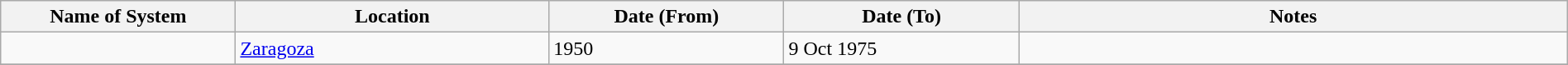<table class="wikitable" width=100%>
<tr>
<th width=15%>Name of System</th>
<th width=20%>Location</th>
<th width=15%>Date (From)</th>
<th width=15%>Date (To)</th>
<th width=35%>Notes</th>
</tr>
<tr>
<td> </td>
<td><a href='#'>Zaragoza</a></td>
<td>1950</td>
<td>9 Oct 1975</td>
<td> </td>
</tr>
<tr>
</tr>
</table>
